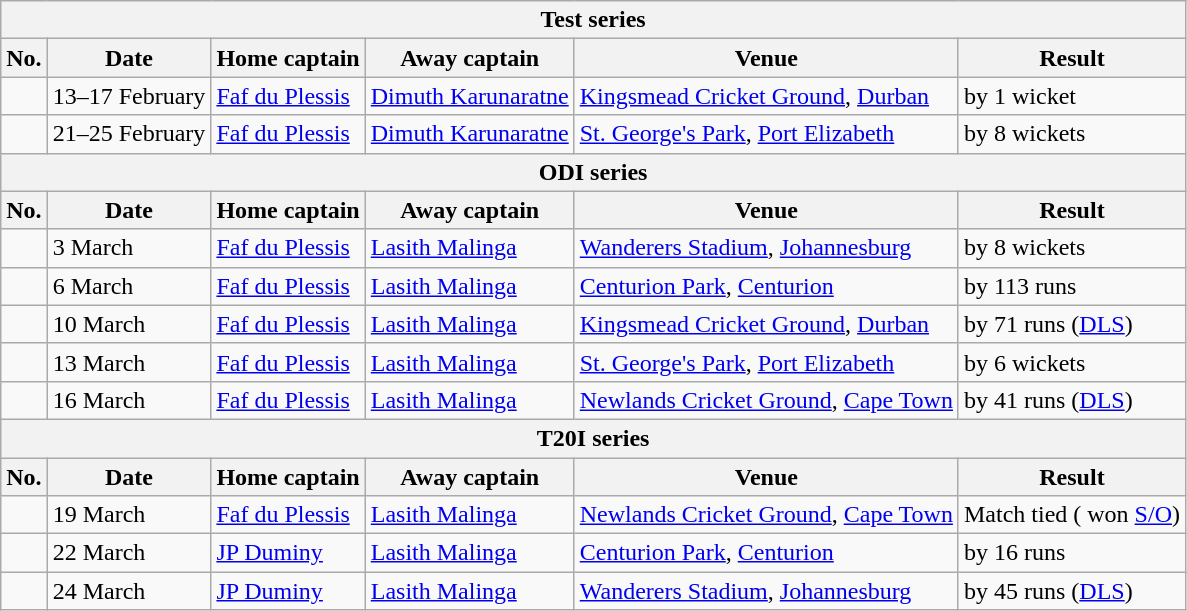<table class="wikitable">
<tr>
<th colspan="6">Test series</th>
</tr>
<tr>
<th>No.</th>
<th>Date</th>
<th>Home captain</th>
<th>Away captain</th>
<th>Venue</th>
<th>Result</th>
</tr>
<tr>
<td></td>
<td>13–17 February</td>
<td><a href='#'>Faf du Plessis</a></td>
<td><a href='#'>Dimuth Karunaratne</a></td>
<td><a href='#'>Kingsmead Cricket Ground</a>, <a href='#'>Durban</a></td>
<td> by 1 wicket</td>
</tr>
<tr>
<td></td>
<td>21–25 February</td>
<td><a href='#'>Faf du Plessis</a></td>
<td><a href='#'>Dimuth Karunaratne</a></td>
<td><a href='#'>St. George's Park</a>, <a href='#'>Port Elizabeth</a></td>
<td> by 8 wickets</td>
</tr>
<tr>
<th colspan="6">ODI series</th>
</tr>
<tr>
<th>No.</th>
<th>Date</th>
<th>Home captain</th>
<th>Away captain</th>
<th>Venue</th>
<th>Result</th>
</tr>
<tr>
<td></td>
<td>3 March</td>
<td><a href='#'>Faf du Plessis</a></td>
<td><a href='#'>Lasith Malinga</a></td>
<td><a href='#'>Wanderers Stadium</a>, <a href='#'>Johannesburg</a></td>
<td> by 8 wickets</td>
</tr>
<tr>
<td></td>
<td>6 March</td>
<td><a href='#'>Faf du Plessis</a></td>
<td><a href='#'>Lasith Malinga</a></td>
<td><a href='#'>Centurion Park</a>, <a href='#'>Centurion</a></td>
<td> by 113 runs</td>
</tr>
<tr>
<td></td>
<td>10 March</td>
<td><a href='#'>Faf du Plessis</a></td>
<td><a href='#'>Lasith Malinga</a></td>
<td><a href='#'>Kingsmead Cricket Ground</a>, <a href='#'>Durban</a></td>
<td> by 71 runs (<a href='#'>DLS</a>)</td>
</tr>
<tr>
<td></td>
<td>13 March</td>
<td><a href='#'>Faf du Plessis</a></td>
<td><a href='#'>Lasith Malinga</a></td>
<td><a href='#'>St. George's Park</a>, <a href='#'>Port Elizabeth</a></td>
<td> by 6 wickets</td>
</tr>
<tr>
<td></td>
<td>16 March</td>
<td><a href='#'>Faf du Plessis</a></td>
<td><a href='#'>Lasith Malinga</a></td>
<td><a href='#'>Newlands Cricket Ground</a>, <a href='#'>Cape Town</a></td>
<td> by 41 runs (<a href='#'>DLS</a>)</td>
</tr>
<tr>
<th colspan="6">T20I series</th>
</tr>
<tr>
<th>No.</th>
<th>Date</th>
<th>Home captain</th>
<th>Away captain</th>
<th>Venue</th>
<th>Result</th>
</tr>
<tr>
<td></td>
<td>19 March</td>
<td><a href='#'>Faf du Plessis</a></td>
<td><a href='#'>Lasith Malinga</a></td>
<td><a href='#'>Newlands Cricket Ground</a>, <a href='#'>Cape Town</a></td>
<td>Match tied ( won <a href='#'>S/O</a>)</td>
</tr>
<tr>
<td></td>
<td>22 March</td>
<td><a href='#'>JP Duminy</a></td>
<td><a href='#'>Lasith Malinga</a></td>
<td><a href='#'>Centurion Park</a>, <a href='#'>Centurion</a></td>
<td> by 16 runs</td>
</tr>
<tr>
<td></td>
<td>24 March</td>
<td><a href='#'>JP Duminy</a></td>
<td><a href='#'>Lasith Malinga</a></td>
<td><a href='#'>Wanderers Stadium</a>, <a href='#'>Johannesburg</a></td>
<td> by 45 runs (<a href='#'>DLS</a>)</td>
</tr>
</table>
